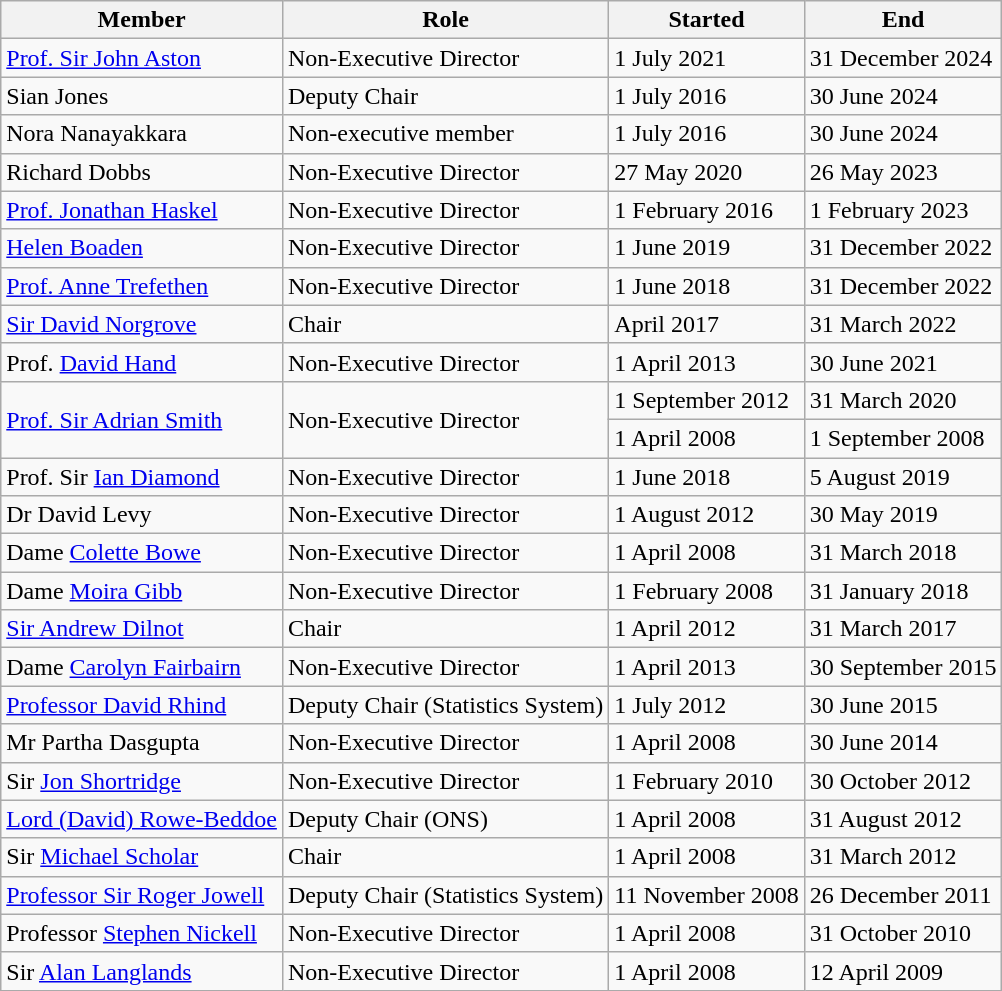<table class="wikitable sortable">
<tr>
<th>Member</th>
<th>Role</th>
<th>Started</th>
<th>End</th>
</tr>
<tr>
<td><a href='#'>Prof. Sir John Aston</a></td>
<td>Non-Executive Director</td>
<td>1 July 2021</td>
<td>31 December 2024</td>
</tr>
<tr>
<td>Sian Jones</td>
<td>Deputy Chair</td>
<td>1 July 2016</td>
<td>30 June 2024</td>
</tr>
<tr>
<td>Nora Nanayakkara</td>
<td>Non-executive member</td>
<td>1 July 2016</td>
<td>30 June 2024</td>
</tr>
<tr>
<td>Richard Dobbs</td>
<td>Non-Executive Director</td>
<td>27 May 2020</td>
<td>26 May 2023</td>
</tr>
<tr>
<td><a href='#'>Prof. Jonathan Haskel</a></td>
<td>Non-Executive Director</td>
<td>1 February 2016</td>
<td>1 February 2023</td>
</tr>
<tr>
<td><a href='#'>Helen Boaden</a></td>
<td>Non-Executive Director</td>
<td>1 June 2019</td>
<td>31 December 2022</td>
</tr>
<tr>
<td><a href='#'>Prof. Anne Trefethen</a></td>
<td>Non-Executive Director</td>
<td>1 June 2018</td>
<td>31 December 2022</td>
</tr>
<tr>
<td><a href='#'>Sir David Norgrove</a></td>
<td>Chair</td>
<td>April 2017</td>
<td>31 March 2022</td>
</tr>
<tr>
<td>Prof. <a href='#'>David Hand</a></td>
<td>Non-Executive Director</td>
<td>1 April 2013</td>
<td>30 June 2021</td>
</tr>
<tr>
<td rowspan="2"><a href='#'>Prof. Sir Adrian Smith</a></td>
<td rowspan="2">Non-Executive Director</td>
<td>1 September 2012</td>
<td>31 March 2020</td>
</tr>
<tr>
<td>1 April 2008</td>
<td>1 September 2008</td>
</tr>
<tr>
<td>Prof. Sir <a href='#'>Ian Diamond</a></td>
<td>Non-Executive Director</td>
<td>1 June 2018</td>
<td>5 August 2019</td>
</tr>
<tr>
<td>Dr David Levy</td>
<td>Non-Executive Director</td>
<td>1 August 2012</td>
<td>30 May 2019</td>
</tr>
<tr>
<td>Dame <a href='#'>Colette Bowe</a></td>
<td>Non-Executive Director</td>
<td>1 April 2008</td>
<td>31 March 2018</td>
</tr>
<tr>
<td>Dame <a href='#'>Moira Gibb</a></td>
<td>Non-Executive Director</td>
<td>1 February 2008</td>
<td>31 January 2018</td>
</tr>
<tr>
<td><a href='#'>Sir Andrew Dilnot</a></td>
<td>Chair</td>
<td>1 April 2012</td>
<td>31 March 2017</td>
</tr>
<tr>
<td>Dame <a href='#'>Carolyn Fairbairn</a></td>
<td>Non-Executive Director</td>
<td>1 April 2013</td>
<td>30 September 2015</td>
</tr>
<tr>
<td><a href='#'>Professor David Rhind</a></td>
<td>Deputy Chair (Statistics System)</td>
<td>1 July 2012</td>
<td>30 June 2015</td>
</tr>
<tr>
<td>Mr Partha Dasgupta</td>
<td>Non-Executive Director</td>
<td>1 April 2008</td>
<td>30 June 2014</td>
</tr>
<tr>
<td>Sir <a href='#'>Jon Shortridge</a></td>
<td>Non-Executive Director</td>
<td>1 February 2010</td>
<td>30 October 2012</td>
</tr>
<tr>
<td><a href='#'>Lord (David) Rowe-Beddoe</a></td>
<td>Deputy Chair (ONS)</td>
<td>1 April 2008</td>
<td>31 August 2012</td>
</tr>
<tr>
<td>Sir <a href='#'>Michael Scholar</a></td>
<td>Chair</td>
<td>1 April 2008</td>
<td>31 March 2012</td>
</tr>
<tr>
<td><a href='#'>Professor Sir Roger Jowell</a></td>
<td>Deputy Chair (Statistics System)</td>
<td>11 November 2008</td>
<td>26 December 2011</td>
</tr>
<tr>
<td>Professor <a href='#'>Stephen Nickell</a></td>
<td>Non-Executive Director</td>
<td>1 April 2008</td>
<td>31 October 2010</td>
</tr>
<tr>
<td>Sir <a href='#'>Alan Langlands</a></td>
<td>Non-Executive Director</td>
<td>1 April 2008</td>
<td>12 April 2009</td>
</tr>
</table>
